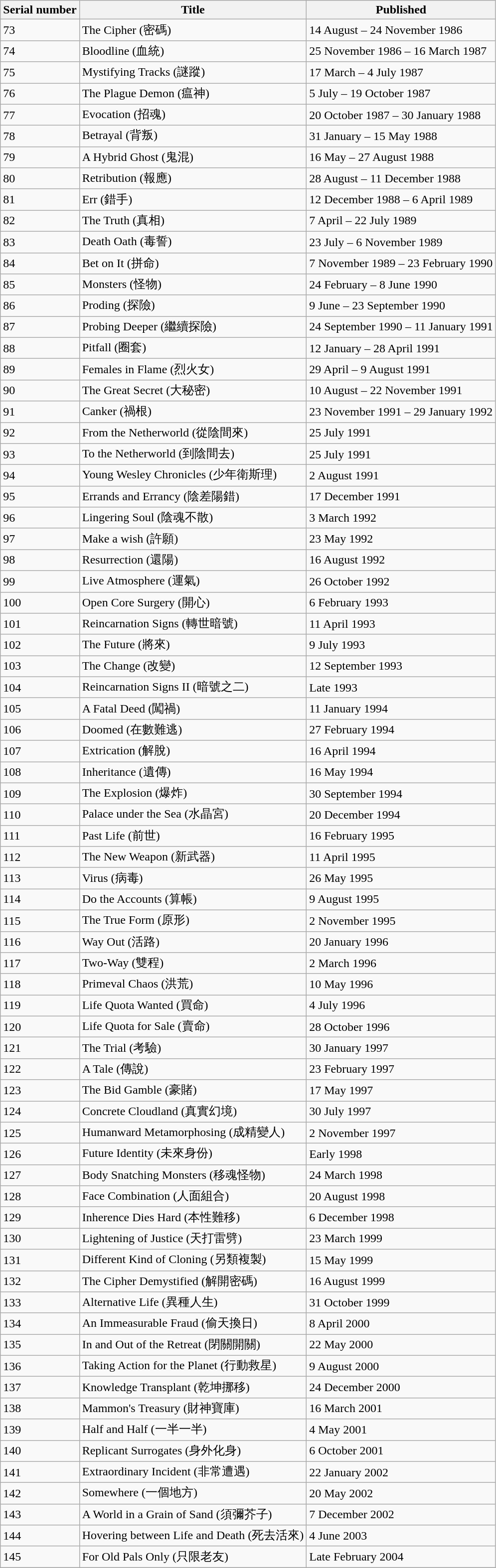<table class="wikitable">
<tr>
<th>Serial number</th>
<th>Title</th>
<th>Published</th>
</tr>
<tr>
<td>73</td>
<td>The Cipher (密碼)</td>
<td>14 August – 24 November 1986</td>
</tr>
<tr>
<td>74</td>
<td>Bloodline (血統)</td>
<td>25 November 1986 – 16 March 1987</td>
</tr>
<tr>
<td>75</td>
<td>Mystifying Tracks (謎蹤)</td>
<td>17 March – 4 July 1987</td>
</tr>
<tr>
<td>76</td>
<td>The Plague Demon (瘟神)</td>
<td>5 July – 19 October 1987</td>
</tr>
<tr>
<td>77</td>
<td>Evocation (招魂)</td>
<td>20 October 1987 – 30 January 1988</td>
</tr>
<tr>
<td>78</td>
<td>Betrayal (背叛)</td>
<td>31 January – 15 May 1988</td>
</tr>
<tr>
<td>79</td>
<td>A Hybrid Ghost (鬼混)</td>
<td>16 May – 27 August 1988</td>
</tr>
<tr>
<td>80</td>
<td>Retribution (報應)</td>
<td>28 August – 11 December 1988</td>
</tr>
<tr>
<td>81</td>
<td>Err (錯手)</td>
<td>12 December 1988 – 6 April 1989</td>
</tr>
<tr>
<td>82</td>
<td>The Truth (真相)</td>
<td>7 April – 22 July 1989</td>
</tr>
<tr>
<td>83</td>
<td>Death Oath (毒誓)</td>
<td>23 July – 6 November 1989</td>
</tr>
<tr>
<td>84</td>
<td>Bet on It (拼命)</td>
<td>7 November 1989 – 23 February 1990</td>
</tr>
<tr>
<td>85</td>
<td>Monsters (怪物)</td>
<td>24 February – 8 June 1990</td>
</tr>
<tr>
<td>86</td>
<td>Proding (探險)</td>
<td>9 June – 23 September 1990</td>
</tr>
<tr>
<td>87</td>
<td>Probing Deeper (繼續探險)</td>
<td>24 September 1990 – 11 January 1991</td>
</tr>
<tr>
<td>88</td>
<td>Pitfall (圈套)</td>
<td>12 January – 28 April 1991</td>
</tr>
<tr>
<td>89</td>
<td>Females in Flame (烈火女)</td>
<td>29 April – 9 August 1991</td>
</tr>
<tr>
<td>90</td>
<td>The Great Secret (大秘密)</td>
<td>10 August – 22 November 1991</td>
</tr>
<tr>
<td>91</td>
<td>Canker (禍根)</td>
<td>23 November 1991 – 29 January 1992</td>
</tr>
<tr>
<td>92</td>
<td>From the Netherworld (從陰間來)</td>
<td>25 July 1991</td>
</tr>
<tr>
<td>93</td>
<td>To the Netherworld (到陰間去)</td>
<td>25 July 1991</td>
</tr>
<tr>
<td>94</td>
<td>Young Wesley Chronicles (少年衛斯理)</td>
<td>2 August 1991</td>
</tr>
<tr>
<td>95</td>
<td>Errands and Errancy (陰差陽錯)</td>
<td>17 December 1991</td>
</tr>
<tr>
<td>96</td>
<td>Lingering Soul (陰魂不散)</td>
<td>3 March 1992</td>
</tr>
<tr>
<td>97</td>
<td>Make a wish (許願)</td>
<td>23 May 1992</td>
</tr>
<tr>
<td>98</td>
<td>Resurrection (還陽)</td>
<td>16 August 1992</td>
</tr>
<tr>
<td>99</td>
<td>Live Atmosphere (運氣)</td>
<td>26 October 1992</td>
</tr>
<tr>
<td>100</td>
<td>Open Core Surgery (開心)</td>
<td>6 February 1993</td>
</tr>
<tr>
<td>101</td>
<td>Reincarnation Signs (轉世暗號)</td>
<td>11 April 1993</td>
</tr>
<tr>
<td>102</td>
<td>The Future (將來)</td>
<td>9 July 1993</td>
</tr>
<tr>
<td>103</td>
<td>The Change (改變)</td>
<td>12 September 1993</td>
</tr>
<tr>
<td>104</td>
<td>Reincarnation Signs II (暗號之二)</td>
<td>Late 1993</td>
</tr>
<tr>
<td>105</td>
<td>A Fatal Deed (闖禍)</td>
<td>11 January 1994</td>
</tr>
<tr>
<td>106</td>
<td>Doomed  (在數難逃)</td>
<td>27 February 1994</td>
</tr>
<tr>
<td>107</td>
<td>Extrication (解脫)</td>
<td>16 April 1994</td>
</tr>
<tr>
<td>108</td>
<td>Inheritance (遺傳)</td>
<td>16 May 1994</td>
</tr>
<tr>
<td>109</td>
<td>The Explosion (爆炸)</td>
<td>30 September 1994</td>
</tr>
<tr>
<td>110</td>
<td>Palace under the Sea (水晶宮)</td>
<td>20 December 1994</td>
</tr>
<tr>
<td>111</td>
<td>Past Life (前世)</td>
<td>16 February 1995</td>
</tr>
<tr>
<td>112</td>
<td>The New Weapon  (新武器)</td>
<td>11 April 1995</td>
</tr>
<tr>
<td>113</td>
<td>Virus (病毒)</td>
<td>26 May 1995</td>
</tr>
<tr>
<td>114</td>
<td>Do the Accounts (算帳)</td>
<td>9 August 1995</td>
</tr>
<tr>
<td>115</td>
<td>The True Form (原形)</td>
<td>2 November 1995</td>
</tr>
<tr>
<td>116</td>
<td>Way Out (活路)</td>
<td>20 January 1996</td>
</tr>
<tr>
<td>117</td>
<td>Two-Way (雙程)</td>
<td>2 March 1996</td>
</tr>
<tr>
<td>118</td>
<td>Primeval Chaos (洪荒)</td>
<td>10 May 1996</td>
</tr>
<tr>
<td>119</td>
<td>Life Quota Wanted (買命)</td>
<td>4 July 1996</td>
</tr>
<tr>
<td>120</td>
<td>Life Quota for Sale (賣命)</td>
<td>28 October 1996</td>
</tr>
<tr>
<td>121</td>
<td>The Trial (考驗)</td>
<td>30 January 1997</td>
</tr>
<tr>
<td>122</td>
<td>A Tale (傳說)</td>
<td>23 February 1997</td>
</tr>
<tr>
<td>123</td>
<td>The Bid Gamble (豪賭)</td>
<td>17 May 1997</td>
</tr>
<tr>
<td>124</td>
<td>Concrete Cloudland (真實幻境)</td>
<td>30 July 1997</td>
</tr>
<tr>
<td>125</td>
<td>Humanward Metamorphosing (成精變人)</td>
<td>2 November 1997</td>
</tr>
<tr>
<td>126</td>
<td>Future Identity (未來身份)</td>
<td>Early 1998</td>
</tr>
<tr>
<td>127</td>
<td>Body Snatching Monsters (移魂怪物)</td>
<td>24 March 1998</td>
</tr>
<tr>
<td>128</td>
<td>Face Combination (人面組合)</td>
<td>20 August 1998</td>
</tr>
<tr>
<td>129</td>
<td>Inherence Dies Hard (本性難移)</td>
<td>6 December 1998</td>
</tr>
<tr>
<td>130</td>
<td>Lightening of Justice (天打雷劈)</td>
<td>23 March 1999</td>
</tr>
<tr>
<td>131</td>
<td>Different Kind of Cloning (另類複製)</td>
<td>15 May 1999</td>
</tr>
<tr>
<td>132</td>
<td>The Cipher Demystified (解開密碼)</td>
<td>16 August 1999</td>
</tr>
<tr>
<td>133</td>
<td>Alternative Life (異種人生)</td>
<td>31 October 1999</td>
</tr>
<tr>
<td>134</td>
<td>An Immeasurable Fraud (偷天換日)</td>
<td>8 April 2000</td>
</tr>
<tr>
<td>135</td>
<td>In and Out of the Retreat (閉關開關)</td>
<td>22 May 2000</td>
</tr>
<tr>
<td>136</td>
<td>Taking Action for the Planet (行動救星)</td>
<td>9 August 2000</td>
</tr>
<tr>
<td>137</td>
<td>Knowledge Transplant (乾坤挪移)</td>
<td>24 December 2000</td>
</tr>
<tr>
<td>138</td>
<td>Mammon's Treasury (財神寶庫)</td>
<td>16 March 2001</td>
</tr>
<tr>
<td>139</td>
<td>Half and Half (一半一半)</td>
<td>4 May 2001</td>
</tr>
<tr>
<td>140</td>
<td>Replicant Surrogates (身外化身)</td>
<td>6 October 2001</td>
</tr>
<tr>
<td>141</td>
<td>Extraordinary Incident (非常遭遇)</td>
<td>22 January 2002</td>
</tr>
<tr>
<td>142</td>
<td>Somewhere (一個地方)</td>
<td>20 May 2002</td>
</tr>
<tr>
<td>143</td>
<td>A World in a Grain of Sand (須彌芥子)</td>
<td>7 December 2002</td>
</tr>
<tr>
<td>144</td>
<td>Hovering between Life and Death (死去活來)</td>
<td>4 June 2003</td>
</tr>
<tr>
<td>145</td>
<td>For Old Pals Only  (只限老友)</td>
<td>Late February 2004</td>
</tr>
<tr>
</tr>
</table>
